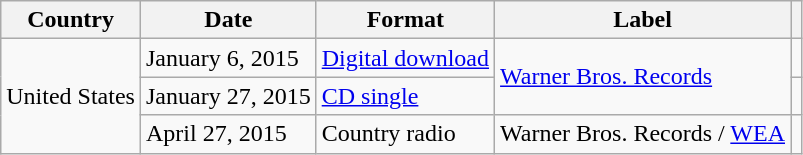<table class="wikitable">
<tr>
<th>Country</th>
<th>Date</th>
<th>Format</th>
<th>Label</th>
<th></th>
</tr>
<tr>
<td rowspan="3">United States</td>
<td>January 6, 2015</td>
<td><a href='#'>Digital download</a></td>
<td rowspan="2"><a href='#'>Warner Bros. Records</a></td>
<td></td>
</tr>
<tr>
<td>January 27, 2015</td>
<td><a href='#'>CD single</a></td>
<td></td>
</tr>
<tr>
<td>April 27, 2015</td>
<td>Country radio</td>
<td>Warner Bros. Records / <a href='#'>WEA</a></td>
<td></td>
</tr>
</table>
